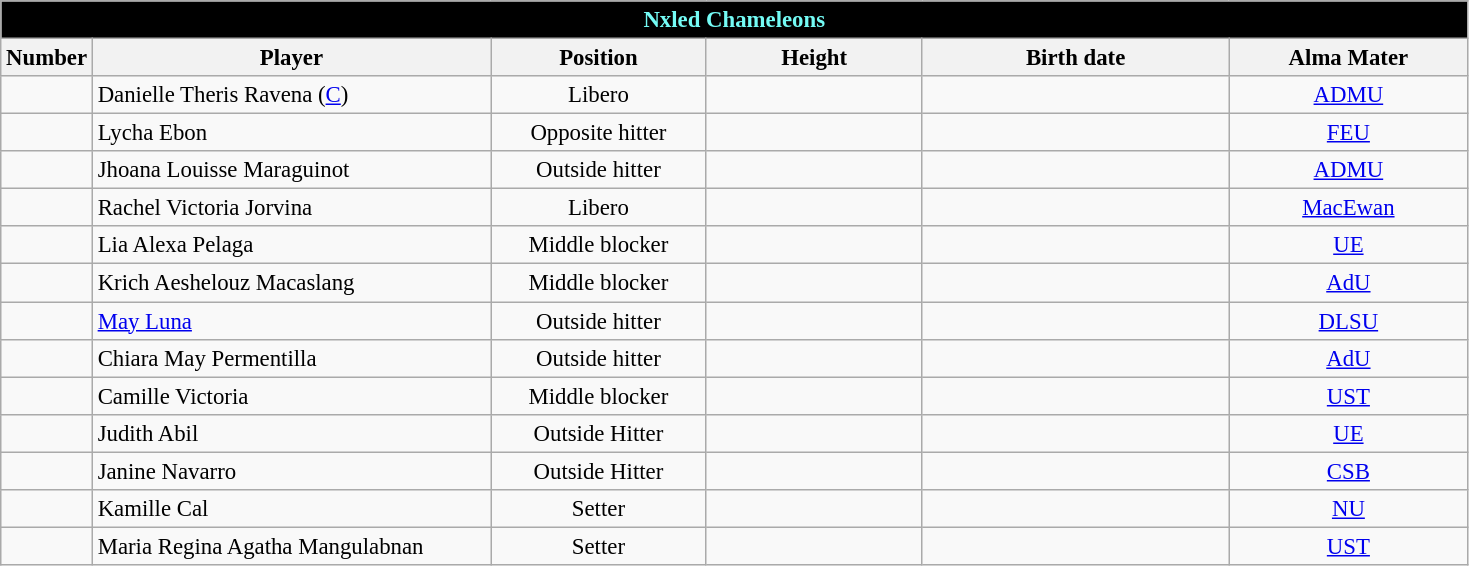<table class="wikitable sortable" style="font-size:95%; text-align:left;">
<tr>
<th colspan="6" style= "background:black; color:#74FBF5; text-align: center"><strong>Nxled Chameleons</strong></th>
</tr>
<tr style="background:#FFFFFF;">
<th style= "align=center; width:1em;">Number</th>
<th style= "align=center;width:17em;">Player</th>
<th style= "align=center; width:9em;">Position</th>
<th style= "align=center; width:9em;">Height</th>
<th style= "align=center;width:13em;">Birth date</th>
<th style= "align=center; width:10em;">Alma Mater</th>
</tr>
<tr align=center>
<td></td>
<td align=left> Danielle Theris Ravena (<a href='#'>C</a>)</td>
<td>Libero</td>
<td></td>
<td align=right></td>
<td align=center><a href='#'>ADMU</a></td>
</tr>
<tr align=center>
<td></td>
<td align=left> Lycha Ebon</td>
<td>Opposite hitter</td>
<td></td>
<td align=right></td>
<td align=center><a href='#'>FEU</a></td>
</tr>
<tr align=center>
<td></td>
<td align=left> Jhoana Louisse Maraguinot</td>
<td>Outside hitter</td>
<td></td>
<td align=right></td>
<td align=center><a href='#'>ADMU</a></td>
</tr>
<tr align=center>
<td></td>
<td align=left> Rachel Victoria Jorvina</td>
<td>Libero</td>
<td></td>
<td align=right></td>
<td align=center><a href='#'>MacEwan</a></td>
</tr>
<tr align=center>
<td></td>
<td align=left> Lia Alexa Pelaga</td>
<td>Middle blocker</td>
<td></td>
<td align=right></td>
<td align=center><a href='#'>UE</a></td>
</tr>
<tr align=center>
<td></td>
<td align=left> Krich Aeshelouz Macaslang</td>
<td>Middle blocker</td>
<td></td>
<td align=right></td>
<td align=center><a href='#'>AdU</a></td>
</tr>
<tr align=center>
<td></td>
<td align=left> <a href='#'>May Luna</a></td>
<td>Outside hitter</td>
<td></td>
<td align=right></td>
<td><a href='#'>DLSU</a></td>
</tr>
<tr align=center>
<td></td>
<td align=left> Chiara May Permentilla</td>
<td>Outside hitter</td>
<td></td>
<td align=right></td>
<td align=center><a href='#'>AdU</a></td>
</tr>
<tr align=center>
<td></td>
<td align=left> Camille Victoria</td>
<td>Middle blocker</td>
<td></td>
<td align=right></td>
<td align=center><a href='#'>UST</a></td>
</tr>
<tr align=center>
<td></td>
<td align=left> Judith Abil</td>
<td>Outside Hitter</td>
<td></td>
<td align=right></td>
<td><a href='#'>UE</a></td>
</tr>
<tr align=center>
<td></td>
<td align=left> Janine Navarro</td>
<td>Outside Hitter</td>
<td></td>
<td align=right></td>
<td><a href='#'>CSB</a></td>
</tr>
<tr align=center>
<td></td>
<td align=left> Kamille Cal</td>
<td>Setter</td>
<td></td>
<td align=right></td>
<td align=center><a href='#'>NU</a></td>
</tr>
<tr align=center>
<td></td>
<td align=left> Maria Regina Agatha Mangulabnan</td>
<td>Setter</td>
<td></td>
<td align=right></td>
<td><a href='#'>UST</a></td>
</tr>
</table>
